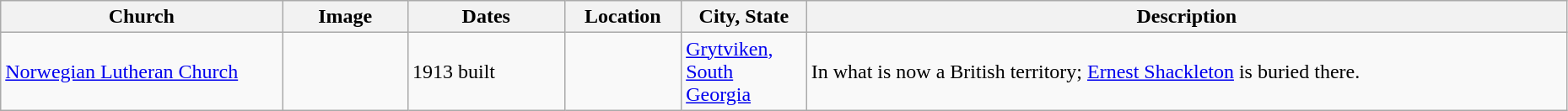<table class="wikitable sortable" style="width:98%">
<tr>
<th width="18%"><strong>Church</strong></th>
<th width="8%" class="unsortable"><strong>Image</strong></th>
<th width="10%"><strong>Dates</strong></th>
<th><strong>Location</strong></th>
<th width="8%"><strong>City, State</strong></th>
<th class="unsortable"><strong>Description</strong></th>
</tr>
<tr>
<td><a href='#'>Norwegian Lutheran Church</a></td>
<td></td>
<td>1913 built</td>
<td><small></small></td>
<td><a href='#'>Grytviken, South Georgia</a></td>
<td>In what is now a British territory; <a href='#'>Ernest Shackleton</a> is buried there.</td>
</tr>
</table>
